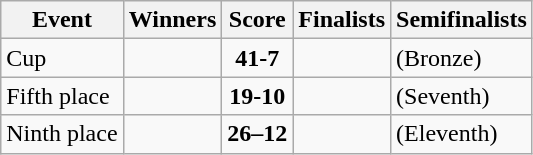<table class="wikitable">
<tr>
<th>Event</th>
<th>Winners</th>
<th>Score</th>
<th>Finalists</th>
<th>Semifinalists</th>
</tr>
<tr>
<td>Cup</td>
<td><strong></strong></td>
<td align=center><strong>41-7</strong></td>
<td></td>
<td> (Bronze)<br></td>
</tr>
<tr>
<td>Fifth place</td>
<td><strong></strong></td>
<td align=center><strong>19-10</strong></td>
<td></td>
<td> (Seventh)<br></td>
</tr>
<tr>
<td>Ninth place</td>
<td><strong></strong></td>
<td align=center><strong>26–12</strong></td>
<td></td>
<td> (Eleventh)<br></td>
</tr>
</table>
